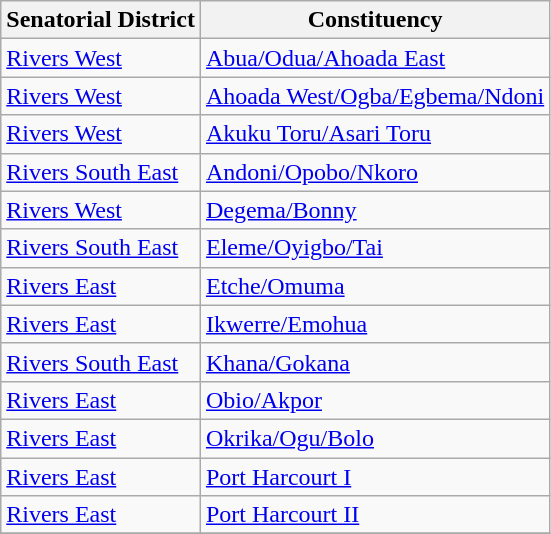<table class="wikitable sortable">
<tr>
<th>Senatorial District</th>
<th>Constituency</th>
</tr>
<tr>
<td><a href='#'>Rivers West</a></td>
<td><a href='#'>Abua/Odua/Ahoada East</a></td>
</tr>
<tr>
<td><a href='#'>Rivers West</a></td>
<td><a href='#'>Ahoada West/Ogba/Egbema/Ndoni</a></td>
</tr>
<tr>
<td><a href='#'>Rivers West</a></td>
<td><a href='#'>Akuku Toru/Asari Toru</a></td>
</tr>
<tr>
<td><a href='#'>Rivers South East</a></td>
<td><a href='#'>Andoni/Opobo/Nkoro</a></td>
</tr>
<tr>
<td><a href='#'>Rivers West</a></td>
<td><a href='#'>Degema/Bonny</a></td>
</tr>
<tr>
<td><a href='#'>Rivers South East</a></td>
<td><a href='#'>Eleme/Oyigbo/Tai</a></td>
</tr>
<tr>
<td><a href='#'>Rivers East</a></td>
<td><a href='#'>Etche/Omuma</a></td>
</tr>
<tr>
<td><a href='#'>Rivers East</a></td>
<td><a href='#'>Ikwerre/Emohua</a></td>
</tr>
<tr>
<td><a href='#'>Rivers South East</a></td>
<td><a href='#'>Khana/Gokana</a></td>
</tr>
<tr>
<td><a href='#'>Rivers East</a></td>
<td><a href='#'>Obio/Akpor</a></td>
</tr>
<tr>
<td><a href='#'>Rivers East</a></td>
<td><a href='#'>Okrika/Ogu/Bolo</a></td>
</tr>
<tr>
<td><a href='#'>Rivers East</a></td>
<td><a href='#'>Port Harcourt I</a></td>
</tr>
<tr>
<td><a href='#'>Rivers East</a></td>
<td><a href='#'>Port Harcourt II</a></td>
</tr>
<tr>
</tr>
</table>
